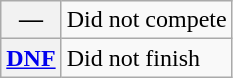<table class="wikitable">
<tr>
<th scope="row">—</th>
<td>Did not compete</td>
</tr>
<tr>
<th scope="row"><a href='#'>DNF</a></th>
<td>Did not finish</td>
</tr>
</table>
